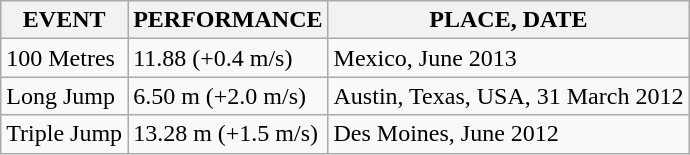<table class="wikitable">
<tr>
<th>EVENT</th>
<th>PERFORMANCE</th>
<th>PLACE, DATE</th>
</tr>
<tr>
<td>100 Metres</td>
<td>11.88 (+0.4 m/s)</td>
<td>Mexico, June 2013</td>
</tr>
<tr>
<td>Long Jump</td>
<td>6.50 m (+2.0 m/s)</td>
<td>Austin, Texas, USA, 31 March 2012</td>
</tr>
<tr>
<td>Triple Jump</td>
<td>13.28	m (+1.5 m/s)</td>
<td>Des Moines, June 2012</td>
</tr>
</table>
